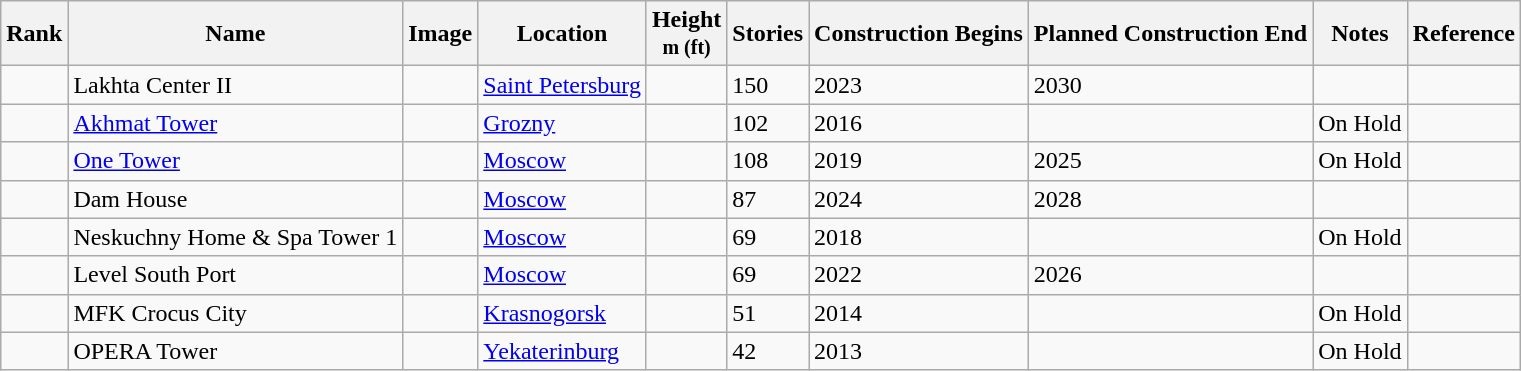<table class="wikitable">
<tr>
<th>Rank</th>
<th>Name</th>
<th>Image</th>
<th>Location</th>
<th>Height<br><small>m (ft)</small></th>
<th>Stories</th>
<th>Construction Begins</th>
<th>Planned Construction End</th>
<th>Notes</th>
<th>Reference</th>
</tr>
<tr>
<td></td>
<td>Lakhta Center II</td>
<td></td>
<td><a href='#'>Saint Petersburg</a></td>
<td></td>
<td>150</td>
<td>2023</td>
<td>2030</td>
<td></td>
<td></td>
</tr>
<tr>
<td></td>
<td><a href='#'>Akhmat Tower</a></td>
<td></td>
<td><a href='#'>Grozny</a></td>
<td></td>
<td>102</td>
<td>2016</td>
<td></td>
<td>On Hold</td>
<td></td>
</tr>
<tr>
<td></td>
<td><a href='#'>One Tower</a></td>
<td></td>
<td><a href='#'>Moscow</a></td>
<td></td>
<td>108</td>
<td>2019</td>
<td>2025</td>
<td>On Hold</td>
<td></td>
</tr>
<tr>
<td></td>
<td>Dam House</td>
<td></td>
<td><a href='#'>Moscow</a></td>
<td></td>
<td>87</td>
<td>2024</td>
<td>2028</td>
<td></td>
<td></td>
</tr>
<tr>
<td></td>
<td>Neskuchny Home & Spa Tower 1</td>
<td></td>
<td><a href='#'>Moscow</a></td>
<td></td>
<td>69</td>
<td>2018</td>
<td></td>
<td>On Hold</td>
<td></td>
</tr>
<tr>
<td></td>
<td>Level South Port</td>
<td></td>
<td><a href='#'>Moscow</a></td>
<td></td>
<td>69</td>
<td>2022</td>
<td>2026</td>
<td></td>
<td></td>
</tr>
<tr>
<td></td>
<td>MFK Crocus City</td>
<td></td>
<td><a href='#'>Krasnogorsk</a></td>
<td></td>
<td>51</td>
<td>2014</td>
<td></td>
<td>On Hold</td>
<td></td>
</tr>
<tr>
<td></td>
<td>OPERA Tower</td>
<td></td>
<td><a href='#'>Yekaterinburg</a></td>
<td></td>
<td>42</td>
<td>2013</td>
<td></td>
<td>On Hold</td>
<td></td>
</tr>
</table>
